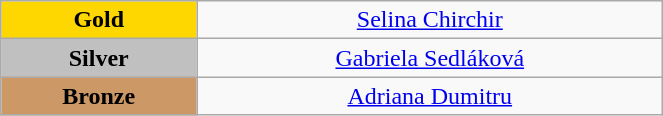<table class="wikitable" style="text-align:center; " width="35%">
<tr>
<td bgcolor="gold"><strong>Gold</strong></td>
<td><a href='#'>Selina Chirchir</a><br>  <small><em></em></small></td>
</tr>
<tr>
<td bgcolor="silver"><strong>Silver</strong></td>
<td><a href='#'>Gabriela Sedláková</a><br>  <small><em></em></small></td>
</tr>
<tr>
<td bgcolor="CC9966"><strong>Bronze</strong></td>
<td><a href='#'>Adriana Dumitru</a><br>  <small><em></em></small></td>
</tr>
</table>
